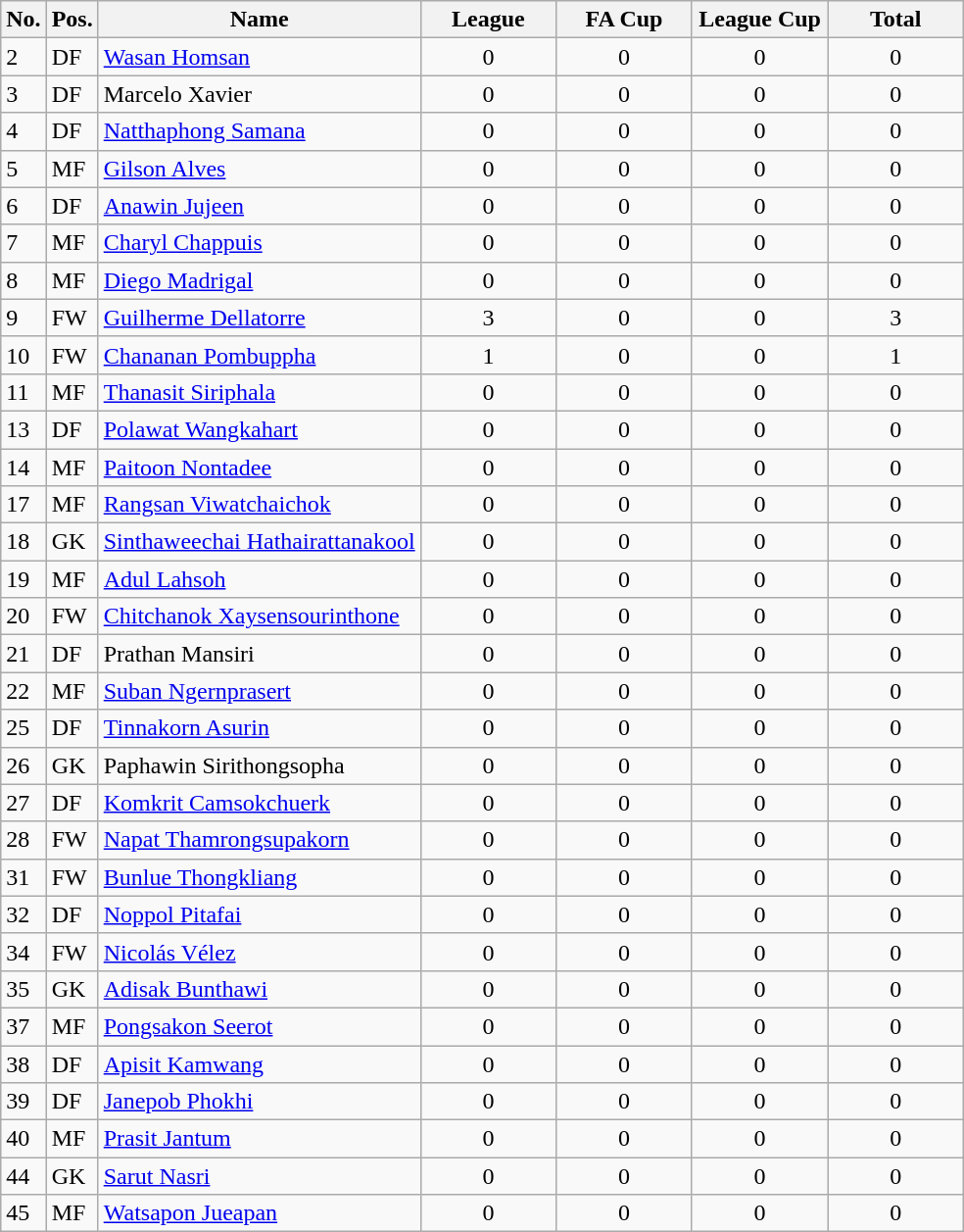<table class="wikitable" style="text-align:center">
<tr>
<th rowspan="1" valign="bottom">No.</th>
<th rowspan="1" valign="bottom">Pos.</th>
<th rowspan="1" valign="bottom">Name</th>
<th rowspan="1" width="85">League</th>
<th rowspan="1" width="85">FA Cup</th>
<th rowspan="1" width="85">League Cup</th>
<th rowspan="1" width="85">Total</th>
</tr>
<tr>
<td align="left">2</td>
<td align="left">DF</td>
<td align="left"> <a href='#'>Wasan Homsan</a></td>
<td>0</td>
<td>0</td>
<td>0</td>
<td>0</td>
</tr>
<tr>
<td align="left">3</td>
<td align="left">DF</td>
<td align="left"> Marcelo Xavier</td>
<td>0</td>
<td>0</td>
<td>0</td>
<td>0</td>
</tr>
<tr>
<td align="left">4</td>
<td align="left">DF</td>
<td align="left"> <a href='#'>Natthaphong Samana</a></td>
<td>0</td>
<td>0</td>
<td>0</td>
<td>0</td>
</tr>
<tr>
<td align="left">5</td>
<td align="left">MF</td>
<td align="left"> <a href='#'>Gilson Alves</a></td>
<td>0</td>
<td>0</td>
<td>0</td>
<td>0</td>
</tr>
<tr>
<td align="left">6</td>
<td align="left">DF</td>
<td align="left"> <a href='#'>Anawin Jujeen</a></td>
<td>0</td>
<td>0</td>
<td>0</td>
<td>0</td>
</tr>
<tr>
<td align="left">7</td>
<td align="left">MF</td>
<td align="left"> <a href='#'>Charyl Chappuis</a></td>
<td>0</td>
<td>0</td>
<td>0</td>
<td>0</td>
</tr>
<tr>
<td align="left">8</td>
<td align="left">MF</td>
<td align="left"> <a href='#'>Diego Madrigal</a></td>
<td>0</td>
<td>0</td>
<td>0</td>
<td>0</td>
</tr>
<tr>
<td align="left">9</td>
<td align="left">FW</td>
<td align="left"> <a href='#'>Guilherme Dellatorre</a></td>
<td>3</td>
<td>0</td>
<td>0</td>
<td>3</td>
</tr>
<tr>
<td align="left">10</td>
<td align="left">FW</td>
<td align="left"> <a href='#'>Chananan Pombuppha</a></td>
<td>1</td>
<td>0</td>
<td>0</td>
<td>1</td>
</tr>
<tr>
<td align="left">11</td>
<td align="left">MF</td>
<td align="left"> <a href='#'>Thanasit Siriphala</a></td>
<td>0</td>
<td>0</td>
<td>0</td>
<td>0</td>
</tr>
<tr>
<td align="left">13</td>
<td align="left">DF</td>
<td align="left"> <a href='#'>Polawat Wangkahart</a></td>
<td>0</td>
<td>0</td>
<td>0</td>
<td>0</td>
</tr>
<tr>
<td align="left">14</td>
<td align="left">MF</td>
<td align="left"> <a href='#'>Paitoon Nontadee</a></td>
<td>0</td>
<td>0</td>
<td>0</td>
<td>0</td>
</tr>
<tr>
<td align="left">17</td>
<td align="left">MF</td>
<td align="left"> <a href='#'>Rangsan Viwatchaichok</a></td>
<td>0</td>
<td>0</td>
<td>0</td>
<td>0</td>
</tr>
<tr>
<td align="left">18</td>
<td align="left">GK</td>
<td align="left"> <a href='#'>Sinthaweechai Hathairattanakool</a></td>
<td>0</td>
<td>0</td>
<td>0</td>
<td>0</td>
</tr>
<tr>
<td align="left">19</td>
<td align="left">MF</td>
<td align="left"> <a href='#'>Adul Lahsoh</a></td>
<td>0</td>
<td>0</td>
<td>0</td>
<td>0</td>
</tr>
<tr>
<td align="left">20</td>
<td align="left">FW</td>
<td align="left"> <a href='#'>Chitchanok Xaysensourinthone</a></td>
<td>0</td>
<td>0</td>
<td>0</td>
<td>0</td>
</tr>
<tr>
<td align="left">21</td>
<td align="left">DF</td>
<td align="left"> Prathan Mansiri</td>
<td>0</td>
<td>0</td>
<td>0</td>
<td>0</td>
</tr>
<tr>
<td align="left">22</td>
<td align="left">MF</td>
<td align="left"> <a href='#'>Suban Ngernprasert</a></td>
<td>0</td>
<td>0</td>
<td>0</td>
<td>0</td>
</tr>
<tr>
<td align="left">25</td>
<td align="left">DF</td>
<td align="left"> <a href='#'>Tinnakorn Asurin</a></td>
<td>0</td>
<td>0</td>
<td>0</td>
<td>0</td>
</tr>
<tr>
<td align="left">26</td>
<td align="left">GK</td>
<td align="left"> Paphawin Sirithongsopha</td>
<td>0</td>
<td>0</td>
<td>0</td>
<td>0</td>
</tr>
<tr>
<td align="left">27</td>
<td align="left">DF</td>
<td align="left"> <a href='#'>Komkrit Camsokchuerk</a></td>
<td>0</td>
<td>0</td>
<td>0</td>
<td>0</td>
</tr>
<tr>
<td align="left">28</td>
<td align="left">FW</td>
<td align="left"> <a href='#'>Napat Thamrongsupakorn</a></td>
<td>0</td>
<td>0</td>
<td>0</td>
<td>0</td>
</tr>
<tr>
<td align="left">31</td>
<td align="left">FW</td>
<td align="left"> <a href='#'>Bunlue Thongkliang</a></td>
<td>0</td>
<td>0</td>
<td>0</td>
<td>0</td>
</tr>
<tr>
<td align="left">32</td>
<td align="left">DF</td>
<td align="left"> <a href='#'>Noppol Pitafai</a></td>
<td>0</td>
<td>0</td>
<td>0</td>
<td>0</td>
</tr>
<tr>
<td align="left">34</td>
<td align="left">FW</td>
<td align="left"> <a href='#'>Nicolás Vélez</a></td>
<td>0</td>
<td>0</td>
<td>0</td>
<td>0</td>
</tr>
<tr>
<td align="left">35</td>
<td align="left">GK</td>
<td align="left"> <a href='#'>Adisak Bunthawi</a></td>
<td>0</td>
<td>0</td>
<td>0</td>
<td>0</td>
</tr>
<tr>
<td align="left">37</td>
<td align="left">MF</td>
<td align="left"> <a href='#'>Pongsakon Seerot</a></td>
<td>0</td>
<td>0</td>
<td>0</td>
<td>0</td>
</tr>
<tr>
<td align="left">38</td>
<td align="left">DF</td>
<td align="left"> <a href='#'>Apisit Kamwang</a></td>
<td>0</td>
<td>0</td>
<td>0</td>
<td>0</td>
</tr>
<tr>
<td align="left">39</td>
<td align="left">DF</td>
<td align="left"> <a href='#'>Janepob Phokhi</a></td>
<td>0</td>
<td>0</td>
<td>0</td>
<td>0</td>
</tr>
<tr>
<td align="left">40</td>
<td align="left">MF</td>
<td align="left"> <a href='#'>Prasit Jantum</a></td>
<td>0</td>
<td>0</td>
<td>0</td>
<td>0</td>
</tr>
<tr>
<td align="left">44</td>
<td align="left">GK</td>
<td align="left"> <a href='#'>Sarut Nasri</a></td>
<td>0</td>
<td>0</td>
<td>0</td>
<td>0</td>
</tr>
<tr>
<td align="left">45</td>
<td align="left">MF</td>
<td align="left"> <a href='#'>Watsapon Jueapan</a></td>
<td>0</td>
<td>0</td>
<td>0</td>
<td>0</td>
</tr>
</table>
